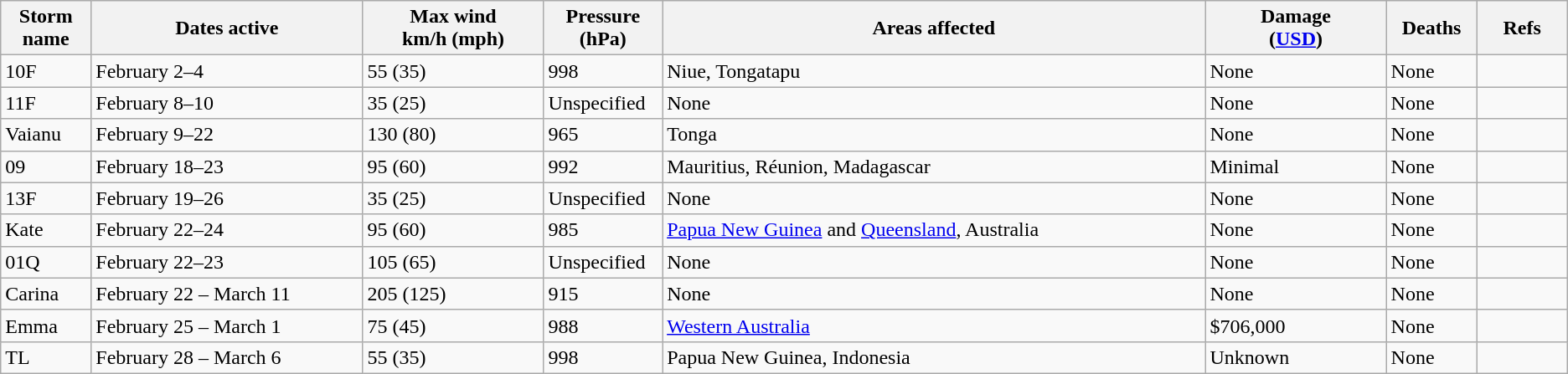<table class="wikitable sortable">
<tr>
<th width="5%">Storm name</th>
<th width="15%">Dates active</th>
<th width="10%">Max wind<br>km/h (mph)</th>
<th width="5%">Pressure<br>(hPa)</th>
<th width="30%">Areas affected</th>
<th width="10%">Damage<br>(<a href='#'>USD</a>)</th>
<th width="5%">Deaths</th>
<th width="5%">Refs</th>
</tr>
<tr>
<td>10F</td>
<td>February 2–4</td>
<td>55 (35)</td>
<td>998</td>
<td>Niue, Tongatapu</td>
<td>None</td>
<td>None</td>
<td></td>
</tr>
<tr>
<td>11F</td>
<td>February 8–10</td>
<td>35 (25)</td>
<td>Unspecified</td>
<td>None</td>
<td>None</td>
<td>None</td>
<td></td>
</tr>
<tr>
<td>Vaianu</td>
<td>February 9–22</td>
<td>130 (80)</td>
<td>965</td>
<td>Tonga</td>
<td>None</td>
<td>None</td>
<td></td>
</tr>
<tr>
<td>09</td>
<td>February 18–23</td>
<td>95 (60)</td>
<td>992</td>
<td>Mauritius, Réunion, Madagascar</td>
<td>Minimal</td>
<td>None</td>
<td></td>
</tr>
<tr>
<td>13F</td>
<td>February 19–26</td>
<td>35 (25)</td>
<td>Unspecified</td>
<td>None</td>
<td>None</td>
<td>None</td>
<td></td>
</tr>
<tr>
<td>Kate</td>
<td>February 22–24</td>
<td>95 (60)</td>
<td>985</td>
<td><a href='#'>Papua New Guinea</a> and <a href='#'>Queensland</a>, Australia</td>
<td>None</td>
<td>None</td>
<td></td>
</tr>
<tr>
<td>01Q</td>
<td>February 22–23</td>
<td>105 (65)</td>
<td>Unspecified</td>
<td>None</td>
<td>None</td>
<td>None</td>
<td></td>
</tr>
<tr>
<td>Carina</td>
<td>February 22 – March 11</td>
<td>205 (125)</td>
<td>915</td>
<td>None</td>
<td>None</td>
<td>None</td>
<td></td>
</tr>
<tr>
<td>Emma</td>
<td>February 25 – March 1</td>
<td>75 (45)</td>
<td>988</td>
<td><a href='#'>Western Australia</a></td>
<td>$706,000</td>
<td>None</td>
<td></td>
</tr>
<tr>
<td>TL</td>
<td>February 28 – March 6</td>
<td>55 (35)</td>
<td>998</td>
<td>Papua New Guinea, Indonesia</td>
<td>Unknown</td>
<td>None</td>
<td></td>
</tr>
</table>
